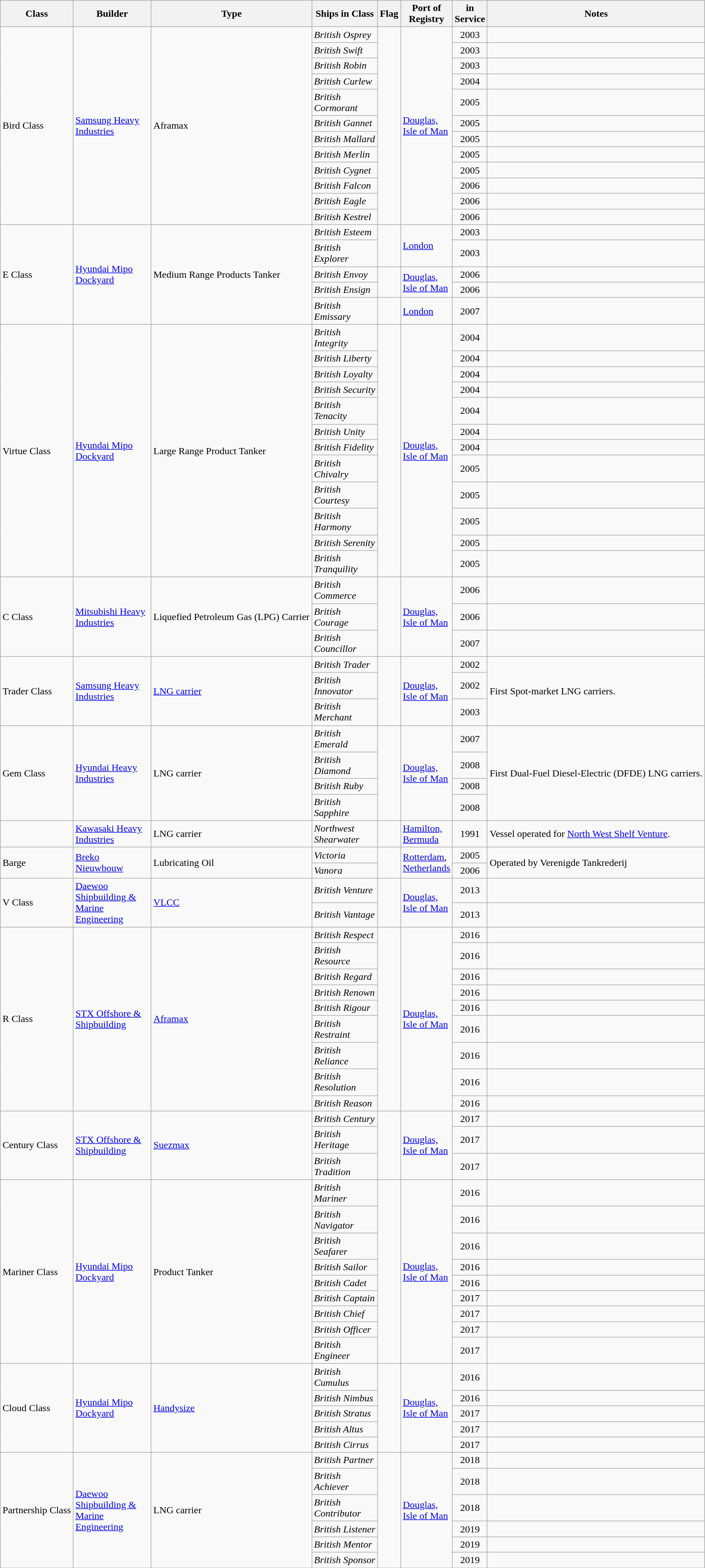<table class="wikitable sortable">
<tr>
<th>Class</th>
<th width=120px>Builder</th>
<th>Type</th>
<th width=100px>Ships in Class</th>
<th>Flag</th>
<th width=60px>Port of Registry</th>
<th width=45px>in Service</th>
<th>Notes</th>
</tr>
<tr>
<td rowspan=12>Bird Class</td>
<td rowspan=12><a href='#'>Samsung Heavy Industries</a></td>
<td rowspan=12>Aframax</td>
<td><em>British Osprey</em></td>
<td rowspan=12></td>
<td rowspan=12><a href='#'>Douglas, Isle of Man</a></td>
<td align=center>2003</td>
<td></td>
</tr>
<tr>
<td><em>British Swift</em></td>
<td align=center>2003</td>
<td></td>
</tr>
<tr>
<td><em>British Robin</em></td>
<td align=center>2003</td>
<td></td>
</tr>
<tr>
<td><em>British Curlew</em></td>
<td align=center>2004</td>
<td></td>
</tr>
<tr>
<td><em>British Cormorant</em></td>
<td align=center>2005</td>
<td></td>
</tr>
<tr>
<td><em>British Gannet</em></td>
<td align=center>2005</td>
<td></td>
</tr>
<tr>
<td><em>British Mallard</em></td>
<td align=center>2005</td>
<td></td>
</tr>
<tr>
<td><em>British Merlin</em></td>
<td align=center>2005</td>
<td></td>
</tr>
<tr>
<td><em>British Cygnet</em></td>
<td align=center>2005</td>
<td></td>
</tr>
<tr>
<td><em>British Falcon</em></td>
<td align=center>2006</td>
<td></td>
</tr>
<tr>
<td><em>British Eagle</em></td>
<td align=center>2006</td>
<td></td>
</tr>
<tr>
<td><em>British Kestrel</em></td>
<td align=center>2006</td>
<td></td>
</tr>
<tr>
<td rowspan=5>E Class</td>
<td rowspan=5><a href='#'>Hyundai Mipo Dockyard</a></td>
<td rowspan=5>Medium Range Products Tanker</td>
<td><em>British Esteem</em></td>
<td rowspan=2></td>
<td Rowspan=2><a href='#'>London</a></td>
<td align=center>2003</td>
<td></td>
</tr>
<tr>
<td><em>British Explorer</em></td>
<td align=center>2003</td>
<td></td>
</tr>
<tr>
<td><em>British Envoy</em></td>
<td rowspan=2></td>
<td rowspan=2><a href='#'>Douglas, Isle of Man</a></td>
<td align=center>2006</td>
<td></td>
</tr>
<tr>
<td><em>British Ensign</em></td>
<td align=center>2006</td>
<td></td>
</tr>
<tr>
<td><em>British Emissary</em></td>
<td></td>
<td><a href='#'>London</a></td>
<td align=center>2007</td>
<td></td>
</tr>
<tr>
<td rowspan=12>Virtue Class</td>
<td rowspan=12><a href='#'>Hyundai Mipo Dockyard</a></td>
<td rowspan=12>Large Range Product Tanker</td>
<td><em>British Integrity</em></td>
<td rowspan=12></td>
<td rowspan=12><a href='#'>Douglas, Isle of Man</a></td>
<td align=center>2004</td>
<td></td>
</tr>
<tr>
<td><em>British Liberty</em></td>
<td align=center>2004</td>
<td></td>
</tr>
<tr>
<td><em>British Loyalty</em></td>
<td align=center>2004</td>
<td></td>
</tr>
<tr>
<td><em>British Security</em></td>
<td align=center>2004</td>
<td></td>
</tr>
<tr>
<td><em>British Tenacity</em></td>
<td align=center>2004</td>
<td></td>
</tr>
<tr>
<td><em>British Unity</em></td>
<td align=center>2004</td>
<td></td>
</tr>
<tr>
<td><em>British Fidelity</em></td>
<td align=center>2004</td>
<td></td>
</tr>
<tr>
<td><em>British Chivalry</em></td>
<td align=center>2005</td>
<td></td>
</tr>
<tr>
<td><em>British Courtesy</em></td>
<td align=center>2005</td>
<td></td>
</tr>
<tr>
<td><em>British Harmony</em></td>
<td align=center>2005</td>
<td></td>
</tr>
<tr>
<td><em>British Serenity</em></td>
<td align=center>2005</td>
<td></td>
</tr>
<tr>
<td><em>British Tranquility</em></td>
<td align=center>2005</td>
<td></td>
</tr>
<tr>
<td rowspan=3>C Class</td>
<td rowspan=3><a href='#'>Mitsubishi Heavy Industries</a></td>
<td rowspan=3>Liquefied Petroleum Gas (LPG) Carrier</td>
<td><em>British Commerce</em></td>
<td rowspan=3></td>
<td rowspan=3><a href='#'>Douglas, Isle of Man</a></td>
<td align=center>2006</td>
<td></td>
</tr>
<tr>
<td><em>British Courage</em></td>
<td align=center>2006</td>
<td></td>
</tr>
<tr>
<td><em>British Councillor</em></td>
<td align=center>2007</td>
<td></td>
</tr>
<tr>
<td rowspan=3>Trader Class</td>
<td rowspan=3><a href='#'>Samsung Heavy Industries</a></td>
<td rowspan=3><a href='#'>LNG carrier</a></td>
<td><em>British Trader</em></td>
<td rowspan=3></td>
<td rowspan=3><a href='#'>Douglas, Isle of Man</a></td>
<td align=center>2002</td>
<td rowspan=3>First Spot-market LNG carriers.</td>
</tr>
<tr>
<td><em>British Innovator</em></td>
<td align=center>2002</td>
</tr>
<tr>
<td><em>British Merchant</em></td>
<td align=center>2003</td>
</tr>
<tr>
<td rowspan=4>Gem Class</td>
<td rowspan=4><a href='#'>Hyundai Heavy Industries</a></td>
<td rowspan=4>LNG carrier</td>
<td><em>British Emerald</em></td>
<td rowspan=4></td>
<td rowspan=4><a href='#'>Douglas, Isle of Man</a></td>
<td align=center>2007</td>
<td rowspan=4>First Dual-Fuel Diesel-Electric (DFDE) LNG carriers.</td>
</tr>
<tr>
<td><em>British Diamond</em></td>
<td align=center>2008</td>
</tr>
<tr>
<td><em>British Ruby</em></td>
<td align=center>2008</td>
</tr>
<tr>
<td><em>British Sapphire</em></td>
<td align=center>2008</td>
</tr>
<tr>
<td></td>
<td><a href='#'>Kawasaki Heavy Industries</a></td>
<td>LNG carrier</td>
<td><em>Northwest Shearwater</em></td>
<td></td>
<td><a href='#'>Hamilton, Bermuda</a></td>
<td align=center>1991</td>
<td>Vessel operated for <a href='#'>North West Shelf Venture</a>.</td>
</tr>
<tr>
<td rowspan=2>Barge</td>
<td rowspan=2><a href='#'>Breko Nieuwbouw</a></td>
<td rowspan=2>Lubricating Oil</td>
<td><em>Victoria</em></td>
<td rowspan=2></td>
<td rowspan=2><a href='#'>Rotterdam</a>, <a href='#'>Netherlands</a></td>
<td align=center>2005</td>
<td rowspan=2>Operated by Verenigde Tankrederij</td>
</tr>
<tr>
<td><em>Vanora</em></td>
<td align=center>2006</td>
</tr>
<tr>
<td rowspan=2>V Class</td>
<td rowspan=2><a href='#'>Daewoo Shipbuilding & Marine Engineering</a></td>
<td rowspan=2><a href='#'>VLCC</a></td>
<td><em>British Venture</em></td>
<td rowspan=2></td>
<td rowspan=2><a href='#'>Douglas, Isle of Man</a></td>
<td align=center>2013</td>
<td></td>
</tr>
<tr>
<td><em>British Vantage</em></td>
<td align=center>2013</td>
<td></td>
</tr>
<tr>
<td rowspan=9>R Class</td>
<td rowspan=9><a href='#'>STX Offshore & Shipbuilding</a></td>
<td rowspan=9><a href='#'>Aframax</a></td>
<td><em>British Respect</em></td>
<td rowspan=9></td>
<td rowspan=9><a href='#'>Douglas, Isle of Man</a></td>
<td align=center>2016</td>
<td></td>
</tr>
<tr>
<td><em>British Resource</em></td>
<td align=center>2016</td>
<td></td>
</tr>
<tr>
<td><em>British Regard</em></td>
<td align=center>2016</td>
<td></td>
</tr>
<tr>
<td><em>British Renown</em></td>
<td align=center>2016</td>
<td></td>
</tr>
<tr>
<td><em>British Rigour</em></td>
<td align=center>2016</td>
<td></td>
</tr>
<tr>
<td><em>British Restraint</em></td>
<td align=center>2016</td>
<td></td>
</tr>
<tr>
<td><em>British Reliance</em></td>
<td align=center>2016</td>
<td></td>
</tr>
<tr>
<td><em>British Resolution</em></td>
<td align=center>2016</td>
<td></td>
</tr>
<tr>
<td><em>British Reason</em></td>
<td align=center>2016</td>
<td></td>
</tr>
<tr>
<td rowspan=3>Century Class</td>
<td rowspan=3><a href='#'>STX Offshore & Shipbuilding</a></td>
<td rowspan=3><a href='#'>Suezmax</a></td>
<td><em>British Century</em></td>
<td rowspan=3></td>
<td rowspan=3><a href='#'>Douglas, Isle of Man</a></td>
<td align=center>2017</td>
<td></td>
</tr>
<tr>
<td><em>British Heritage</em></td>
<td align=center>2017</td>
<td></td>
</tr>
<tr>
<td><em>British Tradition</em></td>
<td align=center>2017</td>
<td></td>
</tr>
<tr>
<td rowspan=9>Mariner Class</td>
<td rowspan=9><a href='#'>Hyundai Mipo Dockyard</a></td>
<td rowspan=9>Product Tanker</td>
<td><em>British Mariner</em></td>
<td rowspan=9></td>
<td rowspan=9><a href='#'>Douglas, Isle of Man</a></td>
<td align=center>2016</td>
<td></td>
</tr>
<tr>
<td><em>British Navigator</em></td>
<td align=center>2016</td>
<td></td>
</tr>
<tr>
<td><em>British Seafarer</em></td>
<td align=center>2016</td>
<td></td>
</tr>
<tr>
<td><em>British Sailor</em></td>
<td align=center>2016</td>
<td></td>
</tr>
<tr>
<td><em>British Cadet</em></td>
<td align=center>2016</td>
<td></td>
</tr>
<tr>
<td><em>British Captain</em></td>
<td align=center>2017</td>
<td></td>
</tr>
<tr>
<td><em>British Chief</em></td>
<td align=center>2017</td>
<td></td>
</tr>
<tr>
<td><em>British Officer</em></td>
<td align=center>2017</td>
<td></td>
</tr>
<tr>
<td><em>British Engineer</em></td>
<td align=center>2017</td>
<td></td>
</tr>
<tr>
<td rowspan=5>Cloud Class</td>
<td rowspan=5><a href='#'>Hyundai Mipo Dockyard</a></td>
<td rowspan=5><a href='#'>Handysize</a></td>
<td><em>British Cumulus</em></td>
<td rowspan=5></td>
<td rowspan=5><a href='#'>Douglas, Isle of Man</a></td>
<td align=center>2016</td>
<td></td>
</tr>
<tr>
<td><em>British Nimbus</em></td>
<td align=center>2016</td>
<td></td>
</tr>
<tr>
<td><em>British Stratus</em></td>
<td align=center>2017</td>
<td></td>
</tr>
<tr>
<td><em>British Altus</em></td>
<td align=center>2017</td>
<td></td>
</tr>
<tr>
<td><em>British Cirrus</em></td>
<td align=center>2017</td>
<td></td>
</tr>
<tr>
<td rowspan=6>Partnership Class</td>
<td rowspan=6><a href='#'>Daewoo Shipbuilding & Marine Engineering</a></td>
<td rowspan=6>LNG carrier</td>
<td><em>British Partner</em></td>
<td rowspan=6></td>
<td rowspan=6><a href='#'>Douglas, Isle of Man</a></td>
<td align=center>2018</td>
<td></td>
</tr>
<tr>
<td><em>British Achiever</em></td>
<td align=center>2018</td>
<td></td>
</tr>
<tr>
<td><em>British Contributor</em></td>
<td align=center>2018</td>
<td></td>
</tr>
<tr>
<td><em>British Listener</em></td>
<td align=center>2019</td>
<td></td>
</tr>
<tr>
<td><em>British Mentor</em></td>
<td align=center>2019</td>
<td></td>
</tr>
<tr>
<td><em>British Sponsor</em></td>
<td align=center>2019</td>
<td></td>
</tr>
<tr>
</tr>
</table>
